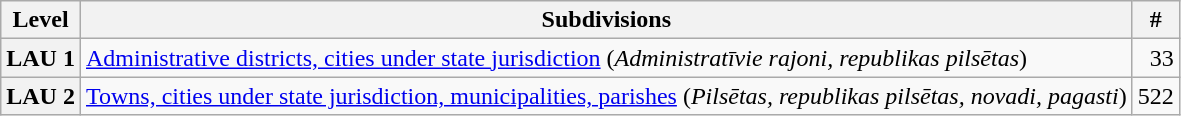<table class="wikitable">
<tr>
<th>Level</th>
<th>Subdivisions</th>
<th>#</th>
</tr>
<tr>
<th>LAU 1</th>
<td><a href='#'>Administrative districts,  cities under state jurisdiction</a> (<em>Administratīvie rajoni, republikas pilsētas</em>)</td>
<td align="right">33</td>
</tr>
<tr>
<th>LAU 2</th>
<td><a href='#'>Towns, cities under state jurisdiction, municipalities, parishes</a> (<em>Pilsētas, republikas pilsētas, novadi, pagasti</em>)</td>
<td align="right">522</td>
</tr>
</table>
